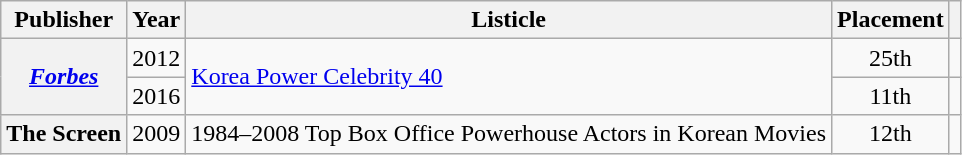<table class="wikitable plainrowheaders sortable" style="margin-right: 0;">
<tr>
<th scope="col">Publisher</th>
<th scope="col">Year</th>
<th scope="col">Listicle</th>
<th scope="col">Placement</th>
<th scope="col" class="unsortable"></th>
</tr>
<tr>
<th scope="row" rowspan="2"><em><a href='#'>Forbes</a></em></th>
<td style="text-align:center;">2012</td>
<td rowspan="2"><a href='#'>Korea Power Celebrity 40</a></td>
<td style="text-align:center;">25th</td>
<td style="text-align:center;"></td>
</tr>
<tr>
<td style="text-align:center;">2016</td>
<td style="text-align:center;">11th</td>
<td style="text-align:center;"></td>
</tr>
<tr>
<th scope="row">The Screen</th>
<td style="text-align:center">2009</td>
<td>1984–2008 Top Box Office Powerhouse Actors in Korean Movies</td>
<td style="text-align:center;">12th</td>
<td style="text-align:center;"></td>
</tr>
</table>
